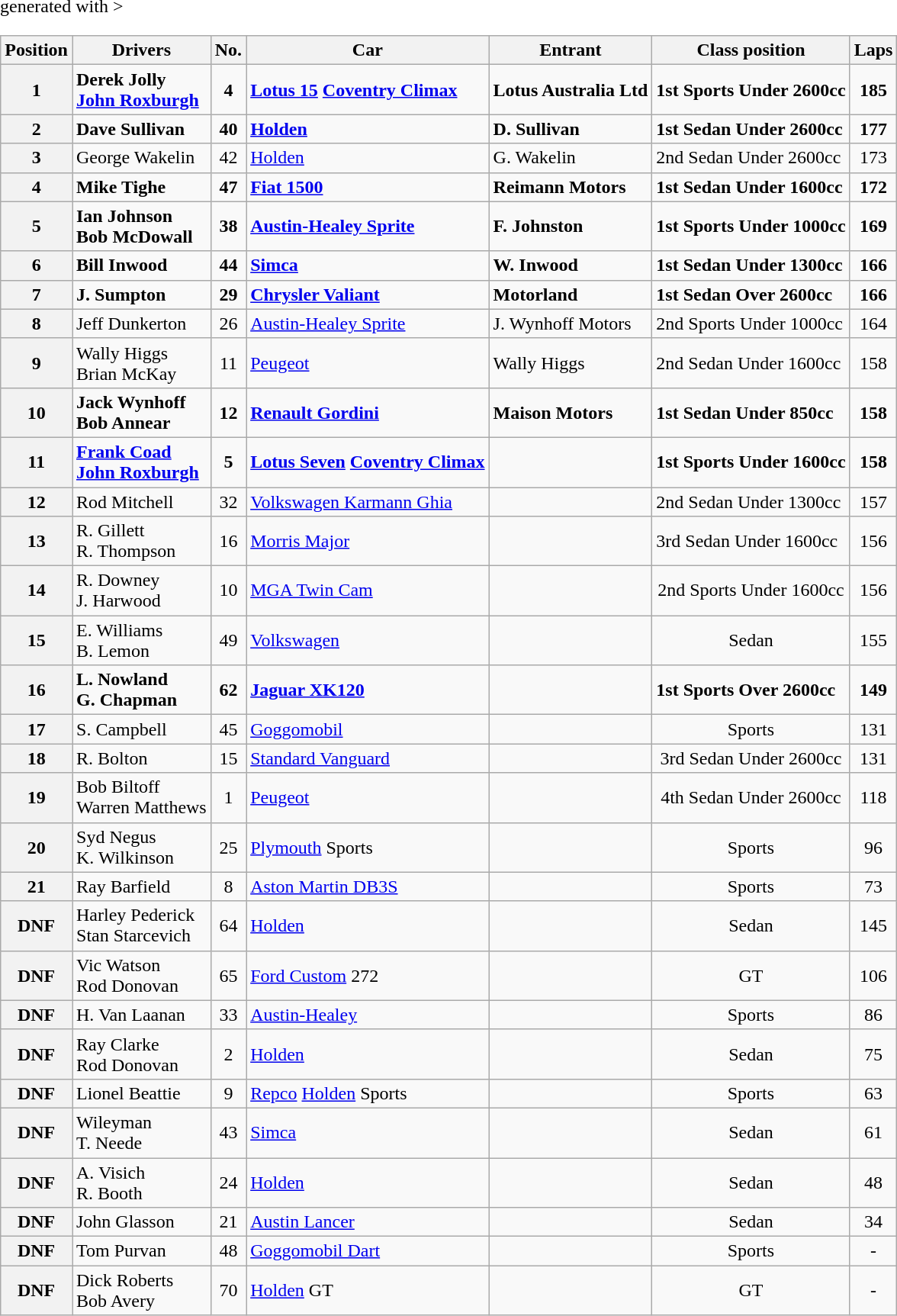<table class="wikitable" <hiddentext>generated with >
<tr style="font-weight:bold">
<th>Position</th>
<th>Drivers</th>
<th>No.</th>
<th>Car</th>
<th>Entrant</th>
<th>Class position</th>
<th>Laps</th>
</tr>
<tr style="font-weight:bold">
<th>1</th>
<td>Derek Jolly <br><a href='#'>John Roxburgh</a></td>
<td align="center">4</td>
<td><a href='#'>Lotus 15</a> <a href='#'>Coventry Climax</a></td>
<td>Lotus Australia Ltd</td>
<td>1st Sports Under 2600cc</td>
<td align="center">185</td>
</tr>
<tr style="font-weight:bold">
<th>2</th>
<td>Dave Sullivan</td>
<td align="center">40</td>
<td><a href='#'>Holden</a></td>
<td>D. Sullivan</td>
<td>1st Sedan Under 2600cc</td>
<td align="center">177</td>
</tr>
<tr>
<th>3</th>
<td>George Wakelin</td>
<td align="center">42</td>
<td><a href='#'>Holden</a></td>
<td>G. Wakelin</td>
<td>2nd Sedan Under 2600cc</td>
<td align="center">173</td>
</tr>
<tr style="font-weight:bold">
<th>4</th>
<td>Mike Tighe</td>
<td align="center">47</td>
<td><a href='#'>Fiat 1500</a></td>
<td>Reimann Motors</td>
<td>1st Sedan Under 1600cc</td>
<td align="center">172</td>
</tr>
<tr style="font-weight:bold">
<th>5</th>
<td>Ian Johnson <br>Bob McDowall</td>
<td align="center">38</td>
<td><a href='#'>Austin-Healey Sprite</a></td>
<td>F. Johnston</td>
<td>1st Sports Under 1000cc</td>
<td align="center">169</td>
</tr>
<tr style="font-weight:bold">
<th>6</th>
<td>Bill Inwood</td>
<td align="center">44</td>
<td><a href='#'>Simca</a></td>
<td>W. Inwood</td>
<td>1st Sedan Under 1300cc</td>
<td align="center">166</td>
</tr>
<tr style="font-weight:bold">
<th>7</th>
<td>J. Sumpton</td>
<td align="center">29</td>
<td><a href='#'>Chrysler Valiant</a></td>
<td>Motorland</td>
<td>1st Sedan Over 2600cc</td>
<td align="center">166</td>
</tr>
<tr>
<th>8</th>
<td>Jeff Dunkerton</td>
<td align="center">26</td>
<td><a href='#'>Austin-Healey Sprite</a></td>
<td>J. Wynhoff Motors</td>
<td>2nd Sports Under 1000cc</td>
<td align="center">164</td>
</tr>
<tr>
<th>9</th>
<td>Wally Higgs <br> Brian McKay</td>
<td align="center">11</td>
<td><a href='#'>Peugeot</a></td>
<td>Wally Higgs</td>
<td>2nd Sedan Under 1600cc</td>
<td align="center">158</td>
</tr>
<tr style="font-weight:bold">
<th>10</th>
<td>Jack Wynhoff <br>Bob Annear</td>
<td align="center">12</td>
<td><a href='#'>Renault Gordini</a></td>
<td>Maison Motors</td>
<td>1st Sedan Under 850cc</td>
<td align="center">158</td>
</tr>
<tr style="font-weight:bold">
<th>11</th>
<td><a href='#'>Frank Coad</a> <br><a href='#'>John Roxburgh</a></td>
<td align="center">5</td>
<td><a href='#'>Lotus Seven</a> <a href='#'>Coventry Climax</a></td>
<td></td>
<td>1st Sports Under 1600cc</td>
<td align="center">158</td>
</tr>
<tr>
<th>12</th>
<td>Rod Mitchell</td>
<td align="center">32</td>
<td><a href='#'>Volkswagen Karmann Ghia</a></td>
<td></td>
<td>2nd Sedan Under 1300cc</td>
<td align="center">157</td>
</tr>
<tr>
<th>13</th>
<td>R. Gillett <br> R. Thompson</td>
<td align="center">16</td>
<td><a href='#'>Morris Major</a></td>
<td></td>
<td>3rd Sedan Under 1600cc</td>
<td align="center">156</td>
</tr>
<tr>
<th>14</th>
<td>R. Downey <br> J. Harwood</td>
<td align="center">10</td>
<td><a href='#'>MGA Twin Cam</a></td>
<td></td>
<td align="center">2nd Sports Under 1600cc</td>
<td align="center">156</td>
</tr>
<tr>
<th>15</th>
<td>E. Williams <br> B. Lemon</td>
<td align="center">49</td>
<td><a href='#'>Volkswagen</a></td>
<td></td>
<td align="center">Sedan</td>
<td align="center">155</td>
</tr>
<tr style="font-weight:bold">
<th>16</th>
<td>L. Nowland<br>G. Chapman</td>
<td align="center">62</td>
<td><a href='#'>Jaguar XK120</a></td>
<td></td>
<td>1st Sports Over 2600cc</td>
<td align="center">149</td>
</tr>
<tr>
<th>17</th>
<td>S. Campbell</td>
<td align="center">45</td>
<td><a href='#'>Goggomobil</a></td>
<td></td>
<td align="center">Sports</td>
<td align="center">131</td>
</tr>
<tr>
<th>18</th>
<td>R. Bolton</td>
<td align="center">15</td>
<td><a href='#'>Standard Vanguard</a></td>
<td></td>
<td align="center">3rd Sedan Under 2600cc</td>
<td align="center">131</td>
</tr>
<tr>
<th>19</th>
<td>Bob Biltoff <br> Warren Matthews</td>
<td align="center">1</td>
<td><a href='#'>Peugeot</a></td>
<td></td>
<td align="center">4th Sedan Under 2600cc</td>
<td align="center">118</td>
</tr>
<tr>
<th>20</th>
<td>Syd Negus <br>K. Wilkinson</td>
<td align="center">25</td>
<td><a href='#'>Plymouth</a> Sports</td>
<td></td>
<td align="center">Sports</td>
<td align="center">96</td>
</tr>
<tr>
<th>21</th>
<td>Ray Barfield</td>
<td align="center">8</td>
<td><a href='#'>Aston Martin DB3S</a></td>
<td></td>
<td align="center">Sports</td>
<td align="center">73</td>
</tr>
<tr>
<th>DNF</th>
<td>Harley Pederick <br>Stan Starcevich</td>
<td align="center">64</td>
<td><a href='#'>Holden</a></td>
<td></td>
<td align="center">Sedan</td>
<td align="center">145</td>
</tr>
<tr>
<th>DNF</th>
<td>Vic Watson <br>Rod Donovan</td>
<td align="center">65</td>
<td><a href='#'>Ford Custom</a> 272</td>
<td></td>
<td align="center">GT</td>
<td align="center">106</td>
</tr>
<tr>
<th>DNF</th>
<td>H. Van Laanan</td>
<td align="center">33</td>
<td><a href='#'>Austin-Healey</a></td>
<td></td>
<td align="center">Sports</td>
<td align="center">86</td>
</tr>
<tr>
<th>DNF</th>
<td>Ray Clarke <br>Rod Donovan</td>
<td align="center">2</td>
<td><a href='#'>Holden</a></td>
<td></td>
<td align="center">Sedan</td>
<td align="center">75</td>
</tr>
<tr>
<th>DNF</th>
<td>Lionel Beattie</td>
<td align="center">9</td>
<td><a href='#'>Repco</a> <a href='#'>Holden</a> Sports</td>
<td></td>
<td align="center">Sports</td>
<td align="center">63</td>
</tr>
<tr>
<th>DNF</th>
<td>Wileyman<br>T. Neede</td>
<td align="center">43</td>
<td><a href='#'>Simca</a></td>
<td></td>
<td align="center">Sedan</td>
<td align="center">61</td>
</tr>
<tr>
<th>DNF</th>
<td>A. Visich<br>R. Booth</td>
<td align="center">24</td>
<td><a href='#'>Holden</a></td>
<td></td>
<td align="center">Sedan</td>
<td align="center">48</td>
</tr>
<tr>
<th>DNF</th>
<td>John Glasson</td>
<td align="center">21</td>
<td><a href='#'>Austin Lancer</a></td>
<td></td>
<td align="center">Sedan</td>
<td align="center">34</td>
</tr>
<tr>
<th>DNF</th>
<td>Tom Purvan</td>
<td align="center">48</td>
<td><a href='#'>Goggomobil Dart</a></td>
<td></td>
<td align="center">Sports</td>
<td align="center">-</td>
</tr>
<tr>
<th>DNF</th>
<td>Dick Roberts <br>Bob Avery</td>
<td align="center">70</td>
<td><a href='#'>Holden</a> GT</td>
<td></td>
<td align="center">GT</td>
<td align="center">-</td>
</tr>
</table>
